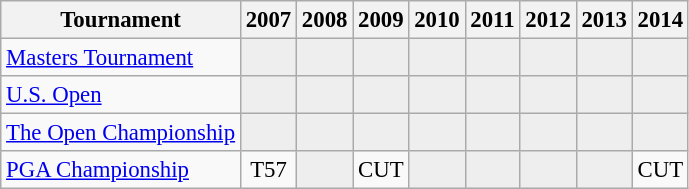<table class="wikitable" style="font-size:95%;text-align:center;">
<tr>
<th>Tournament</th>
<th>2007</th>
<th>2008</th>
<th>2009</th>
<th>2010</th>
<th>2011</th>
<th>2012</th>
<th>2013</th>
<th>2014</th>
</tr>
<tr>
<td align=left><a href='#'>Masters Tournament</a></td>
<td style="background:#eeeeee;"></td>
<td style="background:#eeeeee;"></td>
<td style="background:#eeeeee;"></td>
<td style="background:#eeeeee;"></td>
<td style="background:#eeeeee;"></td>
<td style="background:#eeeeee;"></td>
<td style="background:#eeeeee;"></td>
<td style="background:#eeeeee;"></td>
</tr>
<tr>
<td align=left><a href='#'>U.S. Open</a></td>
<td style="background:#eeeeee;"></td>
<td style="background:#eeeeee;"></td>
<td style="background:#eeeeee;"></td>
<td style="background:#eeeeee;"></td>
<td style="background:#eeeeee;"></td>
<td style="background:#eeeeee;"></td>
<td style="background:#eeeeee;"></td>
<td style="background:#eeeeee;"></td>
</tr>
<tr>
<td align=left><a href='#'>The Open Championship</a></td>
<td style="background:#eeeeee;"></td>
<td style="background:#eeeeee;"></td>
<td style="background:#eeeeee;"></td>
<td style="background:#eeeeee;"></td>
<td style="background:#eeeeee;"></td>
<td style="background:#eeeeee;"></td>
<td style="background:#eeeeee;"></td>
<td style="background:#eeeeee;"></td>
</tr>
<tr>
<td align=left><a href='#'>PGA Championship</a></td>
<td>T57</td>
<td style="background:#eeeeee;"></td>
<td>CUT</td>
<td style="background:#eeeeee;"></td>
<td style="background:#eeeeee;"></td>
<td style="background:#eeeeee;"></td>
<td style="background:#eeeeee;"></td>
<td>CUT</td>
</tr>
</table>
